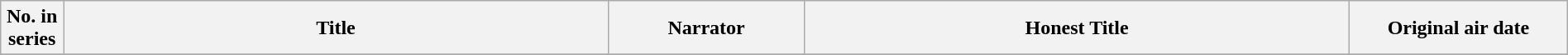<table class="wikitable plainrowheaders" style="width:100%;">
<tr>
<th style="width:1%">No. in<br>series</th>
<th style="width:25%">Title</th>
<th style="width:9%">Narrator</th>
<th style="width:25%">Honest Title</th>
<th style="width:10%">Original air date</th>
</tr>
<tr>
</tr>
</table>
